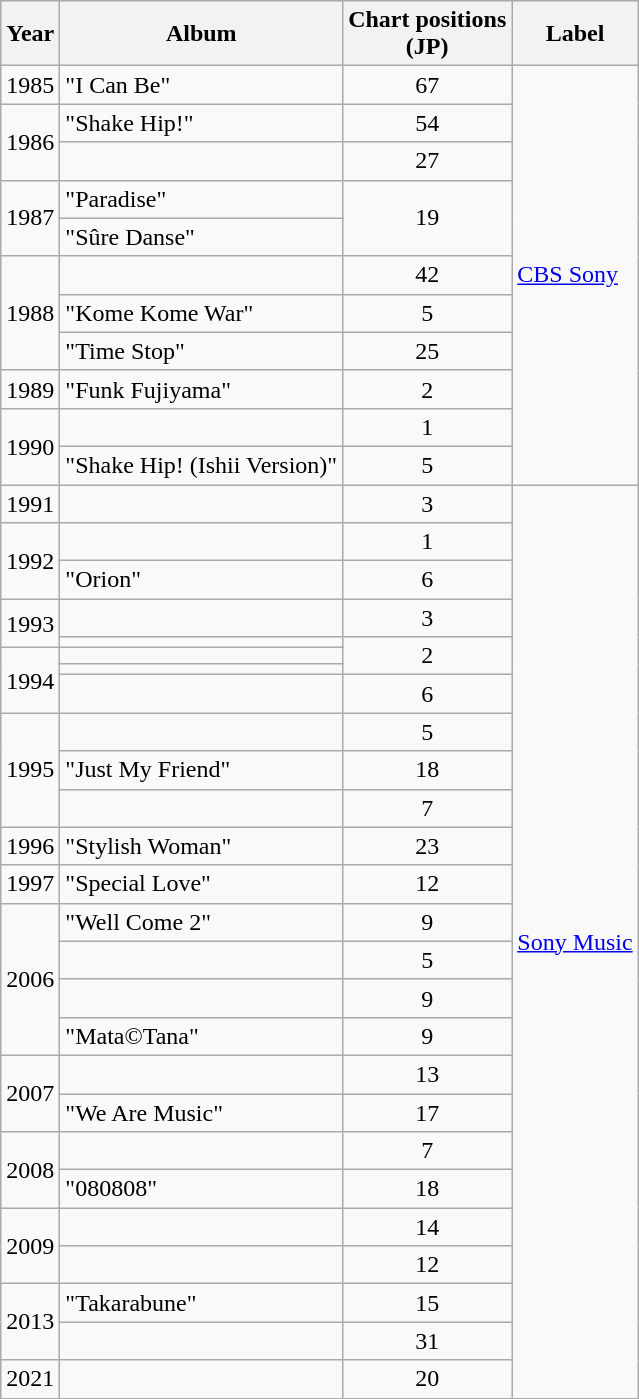<table class="wikitable">
<tr>
<th>Year</th>
<th>Album</th>
<th>Chart positions<br>(JP)</th>
<th>Label</th>
</tr>
<tr>
<td>1985</td>
<td>"I Can Be"</td>
<td align="center">67</td>
<td rowspan="11"><a href='#'>CBS Sony</a></td>
</tr>
<tr>
<td rowspan="2">1986</td>
<td>"Shake Hip!"</td>
<td align="center">54</td>
</tr>
<tr>
<td></td>
<td align="center">27</td>
</tr>
<tr>
<td rowspan="2">1987</td>
<td>"Paradise"</td>
<td rowspan="2" align="center">19</td>
</tr>
<tr>
<td>"Sûre Danse"</td>
</tr>
<tr>
<td rowspan="3">1988</td>
<td></td>
<td align="center">42</td>
</tr>
<tr>
<td>"Kome Kome War"</td>
<td align="center">5</td>
</tr>
<tr>
<td>"Time Stop"</td>
<td align="center">25</td>
</tr>
<tr>
<td>1989</td>
<td>"Funk Fujiyama"</td>
<td align="center">2</td>
</tr>
<tr>
<td rowspan="2">1990</td>
<td></td>
<td align="center">1</td>
</tr>
<tr>
<td>"Shake Hip! (Ishii Version)"</td>
<td align="center">5</td>
</tr>
<tr>
<td>1991</td>
<td></td>
<td align="center">3</td>
<td rowspan="26"><a href='#'>Sony Music</a></td>
</tr>
<tr>
<td rowspan="2">1992</td>
<td></td>
<td align="center">1</td>
</tr>
<tr>
<td>"Orion"</td>
<td align="center">6</td>
</tr>
<tr>
<td rowspan="2">1993</td>
<td></td>
<td align="center">3</td>
</tr>
<tr>
<td></td>
<td rowspan="3" align="center">2</td>
</tr>
<tr>
<td rowspan="3">1994</td>
<td></td>
</tr>
<tr>
<td></td>
</tr>
<tr>
<td></td>
<td align="center">6</td>
</tr>
<tr>
<td rowspan="3">1995</td>
<td></td>
<td align="center">5</td>
</tr>
<tr>
<td>"Just My Friend"</td>
<td align="center">18</td>
</tr>
<tr>
<td></td>
<td align="center">7</td>
</tr>
<tr>
<td>1996</td>
<td>"Stylish Woman"</td>
<td align="center">23</td>
</tr>
<tr>
<td>1997</td>
<td>"Special Love"</td>
<td align="center">12</td>
</tr>
<tr>
<td rowspan="4">2006</td>
<td>"Well Come 2"</td>
<td align="center">9</td>
</tr>
<tr>
<td></td>
<td align="center">5</td>
</tr>
<tr>
<td></td>
<td align="center">9</td>
</tr>
<tr>
<td>"Mata©Tana"</td>
<td align="center">9</td>
</tr>
<tr>
<td rowspan="2">2007</td>
<td></td>
<td align="center">13</td>
</tr>
<tr>
<td>"We Are Music"</td>
<td align="center">17</td>
</tr>
<tr>
<td rowspan="2">2008</td>
<td></td>
<td align="center">7</td>
</tr>
<tr>
<td>"080808"</td>
<td align="center">18</td>
</tr>
<tr>
<td rowspan="2">2009</td>
<td></td>
<td align="center">14</td>
</tr>
<tr>
<td></td>
<td align="center">12</td>
</tr>
<tr>
<td rowspan="2">2013</td>
<td>"Takarabune"</td>
<td align="center">15</td>
</tr>
<tr>
<td></td>
<td align="center">31</td>
</tr>
<tr>
<td>2021</td>
<td></td>
<td align="center">20</td>
</tr>
</table>
